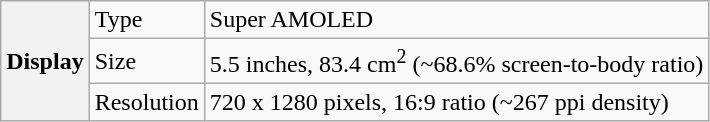<table class="wikitable">
<tr>
<th rowspan="5">Display</th>
<td>Type</td>
<td>Super AMOLED</td>
</tr>
<tr>
<td>Size</td>
<td>5.5 inches, 83.4 cm<sup>2</sup> (~68.6% screen-to-body ratio)</td>
</tr>
<tr>
<td>Resolution</td>
<td>720 x 1280 pixels, 16:9 ratio (~267 ppi density)</td>
</tr>
</table>
